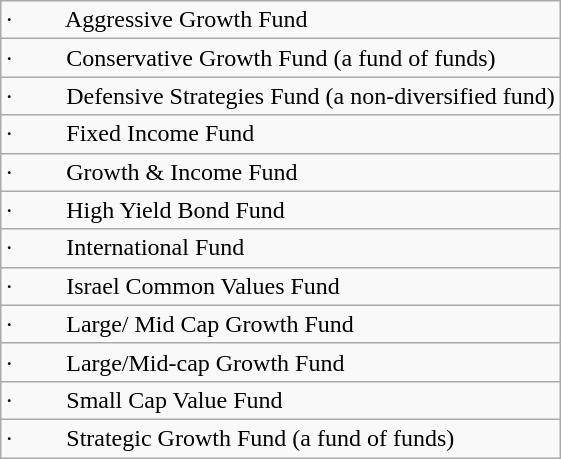<table class="wikitable">
<tr>
<td>·          Aggressive Growth Fund</td>
</tr>
<tr>
<td>·          Conservative Growth Fund (a fund of funds)</td>
</tr>
<tr>
<td>·          Defensive Strategies Fund (a non-diversified fund)</td>
</tr>
<tr>
<td>·          Fixed Income Fund</td>
</tr>
<tr>
<td>·          Growth & Income Fund</td>
</tr>
<tr>
<td>·          High Yield Bond Fund</td>
</tr>
<tr>
<td>·          International Fund</td>
</tr>
<tr>
<td>·          Israel Common Values Fund</td>
</tr>
<tr>
<td>·          Large/ Mid Cap Growth Fund</td>
</tr>
<tr>
<td>·          Large/Mid-cap Growth Fund</td>
</tr>
<tr>
<td>·          Small Cap Value Fund</td>
</tr>
<tr>
<td>·          Strategic Growth Fund (a fund of funds)</td>
</tr>
</table>
